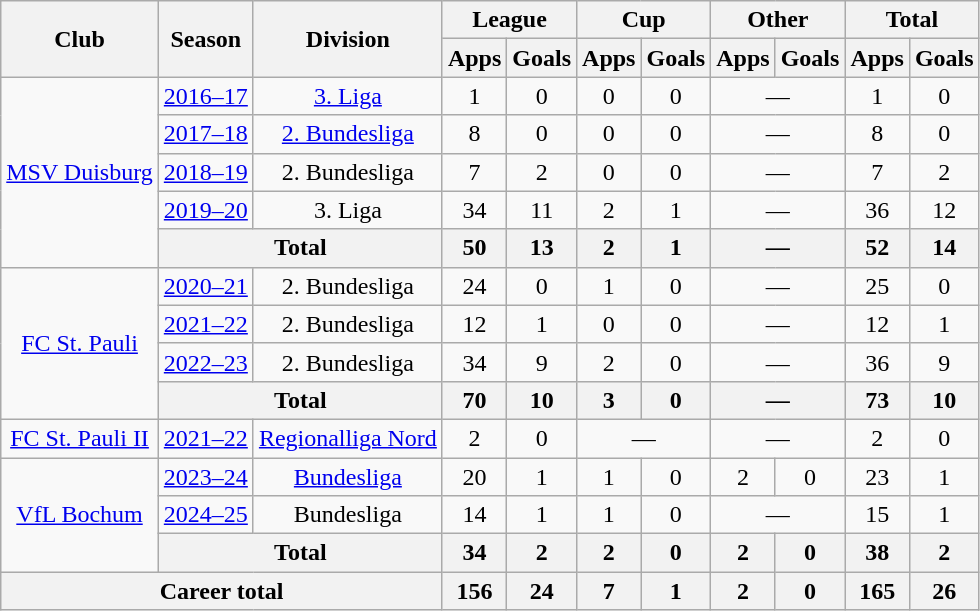<table class="wikitable" style="text-align:center">
<tr>
<th rowspan="2">Club</th>
<th rowspan="2">Season</th>
<th rowspan="2">Division</th>
<th colspan="2">League</th>
<th colspan="2">Cup</th>
<th colspan="2">Other</th>
<th colspan="2">Total</th>
</tr>
<tr>
<th>Apps</th>
<th>Goals</th>
<th>Apps</th>
<th>Goals</th>
<th>Apps</th>
<th>Goals</th>
<th>Apps</th>
<th>Goals</th>
</tr>
<tr>
<td rowspan="5"><a href='#'>MSV Duisburg</a></td>
<td><a href='#'>2016–17</a></td>
<td><a href='#'>3. Liga</a></td>
<td>1</td>
<td>0</td>
<td>0</td>
<td>0</td>
<td colspan="2">—</td>
<td>1</td>
<td>0</td>
</tr>
<tr>
<td><a href='#'>2017–18</a></td>
<td><a href='#'>2. Bundesliga</a></td>
<td>8</td>
<td>0</td>
<td>0</td>
<td>0</td>
<td colspan="2">—</td>
<td>8</td>
<td>0</td>
</tr>
<tr>
<td><a href='#'>2018–19</a></td>
<td>2. Bundesliga</td>
<td>7</td>
<td>2</td>
<td>0</td>
<td>0</td>
<td colspan="2">—</td>
<td>7</td>
<td>2</td>
</tr>
<tr>
<td><a href='#'>2019–20</a></td>
<td>3. Liga</td>
<td>34</td>
<td>11</td>
<td>2</td>
<td>1</td>
<td colspan="2">—</td>
<td>36</td>
<td>12</td>
</tr>
<tr>
<th colspan="2">Total</th>
<th>50</th>
<th>13</th>
<th>2</th>
<th>1</th>
<th colspan="2">—</th>
<th>52</th>
<th>14</th>
</tr>
<tr>
<td rowspan="4"><a href='#'>FC St. Pauli</a></td>
<td><a href='#'>2020–21</a></td>
<td>2. Bundesliga</td>
<td>24</td>
<td>0</td>
<td>1</td>
<td>0</td>
<td colspan="2">—</td>
<td>25</td>
<td>0</td>
</tr>
<tr>
<td><a href='#'>2021–22</a></td>
<td>2. Bundesliga</td>
<td>12</td>
<td>1</td>
<td>0</td>
<td>0</td>
<td colspan="2">—</td>
<td>12</td>
<td>1</td>
</tr>
<tr>
<td><a href='#'>2022–23</a></td>
<td>2. Bundesliga</td>
<td>34</td>
<td>9</td>
<td>2</td>
<td>0</td>
<td colspan="2">—</td>
<td>36</td>
<td>9</td>
</tr>
<tr>
<th colspan="2">Total</th>
<th>70</th>
<th>10</th>
<th>3</th>
<th>0</th>
<th colspan="2">—</th>
<th>73</th>
<th>10</th>
</tr>
<tr>
<td><a href='#'>FC St. Pauli II</a></td>
<td><a href='#'>2021–22</a></td>
<td><a href='#'>Regionalliga Nord</a></td>
<td>2</td>
<td>0</td>
<td colspan="2">—</td>
<td colspan="2">—</td>
<td>2</td>
<td>0</td>
</tr>
<tr>
<td rowspan="3"><a href='#'>VfL Bochum</a></td>
<td><a href='#'>2023–24</a></td>
<td><a href='#'>Bundesliga</a></td>
<td>20</td>
<td>1</td>
<td>1</td>
<td>0</td>
<td>2</td>
<td>0</td>
<td>23</td>
<td>1</td>
</tr>
<tr>
<td><a href='#'>2024–25</a></td>
<td>Bundesliga</td>
<td>14</td>
<td>1</td>
<td>1</td>
<td>0</td>
<td colspan="2">—</td>
<td>15</td>
<td>1</td>
</tr>
<tr>
<th colspan="2">Total</th>
<th>34</th>
<th>2</th>
<th>2</th>
<th>0</th>
<th>2</th>
<th>0</th>
<th>38</th>
<th>2</th>
</tr>
<tr>
<th colspan="3">Career total</th>
<th>156</th>
<th>24</th>
<th>7</th>
<th>1</th>
<th>2</th>
<th>0</th>
<th>165</th>
<th>26</th>
</tr>
</table>
